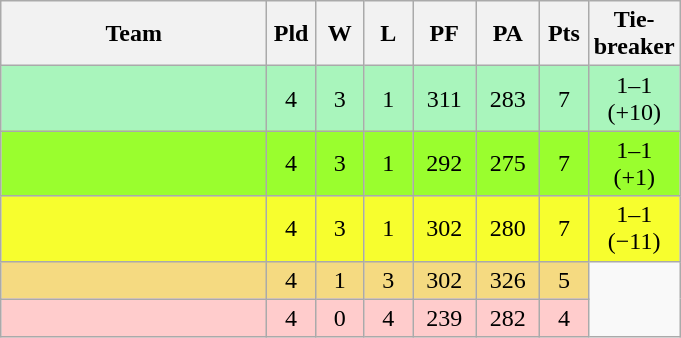<table class="wikitable" style="text-align:center;">
<tr>
<th width=170>Team</th>
<th width=25>Pld</th>
<th width=25>W</th>
<th width=25>L</th>
<th width=35>PF</th>
<th width=35>PA</th>
<th width=25>Pts</th>
<th width=50>Tie-breaker</th>
</tr>
<tr bgcolor=#A9F5BC>
<td align="left"></td>
<td>4</td>
<td>3</td>
<td>1</td>
<td>311</td>
<td>283</td>
<td>7</td>
<td>1–1 (+10)</td>
</tr>
<tr bgcolor=#9AFE2E>
<td align="left"></td>
<td>4</td>
<td>3</td>
<td>1</td>
<td>292</td>
<td>275</td>
<td>7</td>
<td>1–1 (+1)</td>
</tr>
<tr bgcolor=#F7FE2E>
<td align="left"></td>
<td>4</td>
<td>3</td>
<td>1</td>
<td>302</td>
<td>280</td>
<td>7</td>
<td>1–1 (−11)</td>
</tr>
<tr bgcolor=#F5DA81>
<td align="left"></td>
<td>4</td>
<td>1</td>
<td>3</td>
<td>302</td>
<td>326</td>
<td>5</td>
</tr>
<tr bgcolor=#ffcccc>
<td align="left"></td>
<td>4</td>
<td>0</td>
<td>4</td>
<td>239</td>
<td>282</td>
<td>4</td>
</tr>
</table>
